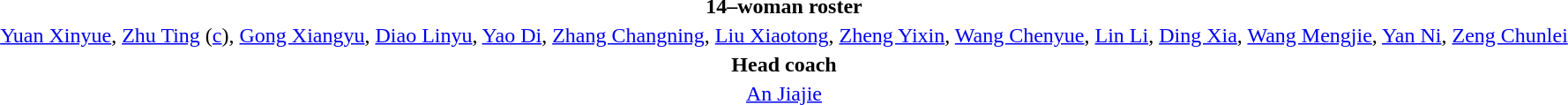<table style="text-align: center; margin-top: 2em; margin-left: auto; margin-right: auto">
<tr>
<td><strong>14–woman roster</strong></td>
</tr>
<tr>
<td><a href='#'>Yuan Xinyue</a>, <a href='#'>Zhu Ting</a> (<a href='#'>c</a>), <a href='#'>Gong Xiangyu</a>, <a href='#'>Diao Linyu</a>, <a href='#'>Yao Di</a>,  <a href='#'>Zhang Changning</a>, <a href='#'>Liu Xiaotong</a>, <a href='#'>Zheng Yixin</a>, <a href='#'>Wang Chenyue</a>, <a href='#'>Lin Li</a>, <a href='#'>Ding Xia</a>, <a href='#'>Wang Mengjie</a>, <a href='#'>Yan Ni</a>, <a href='#'>Zeng Chunlei</a></td>
</tr>
<tr>
<td><strong>Head coach</strong></td>
</tr>
<tr>
<td><a href='#'>An Jiajie</a></td>
</tr>
</table>
